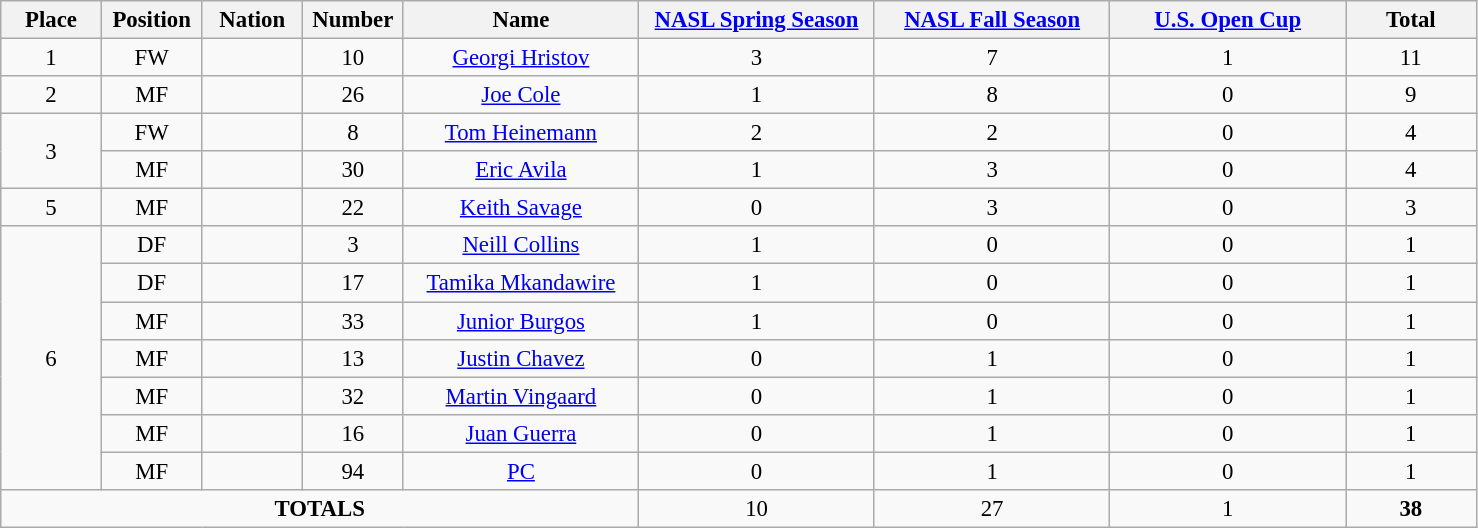<table class="wikitable" style="font-size: 95%; text-align: center;">
<tr>
<th width=60>Place</th>
<th width=60>Position</th>
<th width=60>Nation</th>
<th width=60>Number</th>
<th width=150>Name</th>
<th width=150><a href='#'>NASL Spring Season</a></th>
<th width=150><a href='#'>NASL Fall Season</a></th>
<th width=150><a href='#'>U.S. Open Cup</a></th>
<th width=80><strong>Total</strong></th>
</tr>
<tr>
<td>1</td>
<td>FW</td>
<td></td>
<td>10</td>
<td><a href='#'>Georgi Hristov</a></td>
<td>3</td>
<td>7</td>
<td>1</td>
<td>11</td>
</tr>
<tr>
<td>2</td>
<td>MF</td>
<td></td>
<td>26</td>
<td><a href='#'>Joe Cole</a></td>
<td>1</td>
<td>8</td>
<td>0</td>
<td>9</td>
</tr>
<tr>
<td rowspan="2">3</td>
<td>FW</td>
<td></td>
<td>8</td>
<td><a href='#'>Tom Heinemann</a></td>
<td>2</td>
<td>2</td>
<td>0</td>
<td>4</td>
</tr>
<tr>
<td>MF</td>
<td></td>
<td>30</td>
<td><a href='#'>Eric Avila</a></td>
<td>1</td>
<td>3</td>
<td>0</td>
<td>4</td>
</tr>
<tr>
<td>5</td>
<td>MF</td>
<td></td>
<td>22</td>
<td><a href='#'>Keith Savage</a></td>
<td>0</td>
<td>3</td>
<td>0</td>
<td>3</td>
</tr>
<tr>
<td rowspan="7">6</td>
<td>DF</td>
<td></td>
<td>3</td>
<td><a href='#'>Neill Collins</a></td>
<td>1</td>
<td>0</td>
<td>0</td>
<td>1</td>
</tr>
<tr>
<td>DF</td>
<td></td>
<td>17</td>
<td><a href='#'>Tamika Mkandawire</a></td>
<td>1</td>
<td>0</td>
<td>0</td>
<td>1</td>
</tr>
<tr>
<td>MF</td>
<td></td>
<td>33</td>
<td><a href='#'>Junior Burgos</a></td>
<td>1</td>
<td>0</td>
<td>0</td>
<td>1</td>
</tr>
<tr>
<td>MF</td>
<td></td>
<td>13</td>
<td><a href='#'>Justin Chavez</a></td>
<td>0</td>
<td>1</td>
<td>0</td>
<td>1</td>
</tr>
<tr>
<td>MF</td>
<td></td>
<td>32</td>
<td><a href='#'>Martin Vingaard</a></td>
<td>0</td>
<td>1</td>
<td>0</td>
<td>1</td>
</tr>
<tr>
<td>MF</td>
<td></td>
<td>16</td>
<td><a href='#'>Juan Guerra</a></td>
<td>0</td>
<td>1</td>
<td>0</td>
<td>1</td>
</tr>
<tr>
<td>MF</td>
<td></td>
<td>94</td>
<td><a href='#'>PC</a></td>
<td>0</td>
<td>1</td>
<td>0</td>
<td>1</td>
</tr>
<tr>
<td colspan="5"><strong>TOTALS</strong></td>
<td>10</td>
<td>27</td>
<td>1</td>
<td><strong>38</strong></td>
</tr>
</table>
